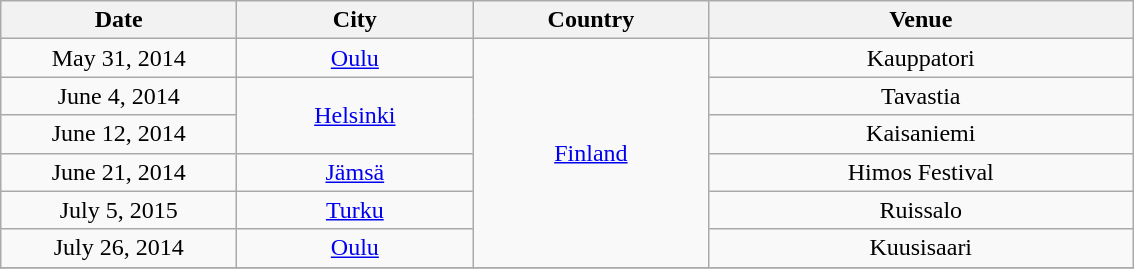<table class="wikitable" style="text-align:center;">
<tr>
<th width="150">Date</th>
<th width="150">City</th>
<th width="150">Country</th>
<th width="275">Venue</th>
</tr>
<tr>
<td>May 31, 2014</td>
<td><a href='#'>Oulu</a></td>
<td rowspan="6"><a href='#'>Finland</a></td>
<td>Kauppatori</td>
</tr>
<tr>
<td>June 4, 2014</td>
<td rowspan="2"><a href='#'>Helsinki</a></td>
<td>Tavastia</td>
</tr>
<tr>
<td>June 12, 2014</td>
<td>Kaisaniemi</td>
</tr>
<tr>
<td>June 21, 2014</td>
<td><a href='#'>Jämsä</a></td>
<td>Himos Festival</td>
</tr>
<tr>
<td>July 5, 2015</td>
<td><a href='#'>Turku</a></td>
<td>Ruissalo</td>
</tr>
<tr>
<td>July 26, 2014</td>
<td><a href='#'>Oulu</a></td>
<td>Kuusisaari</td>
</tr>
<tr>
</tr>
</table>
